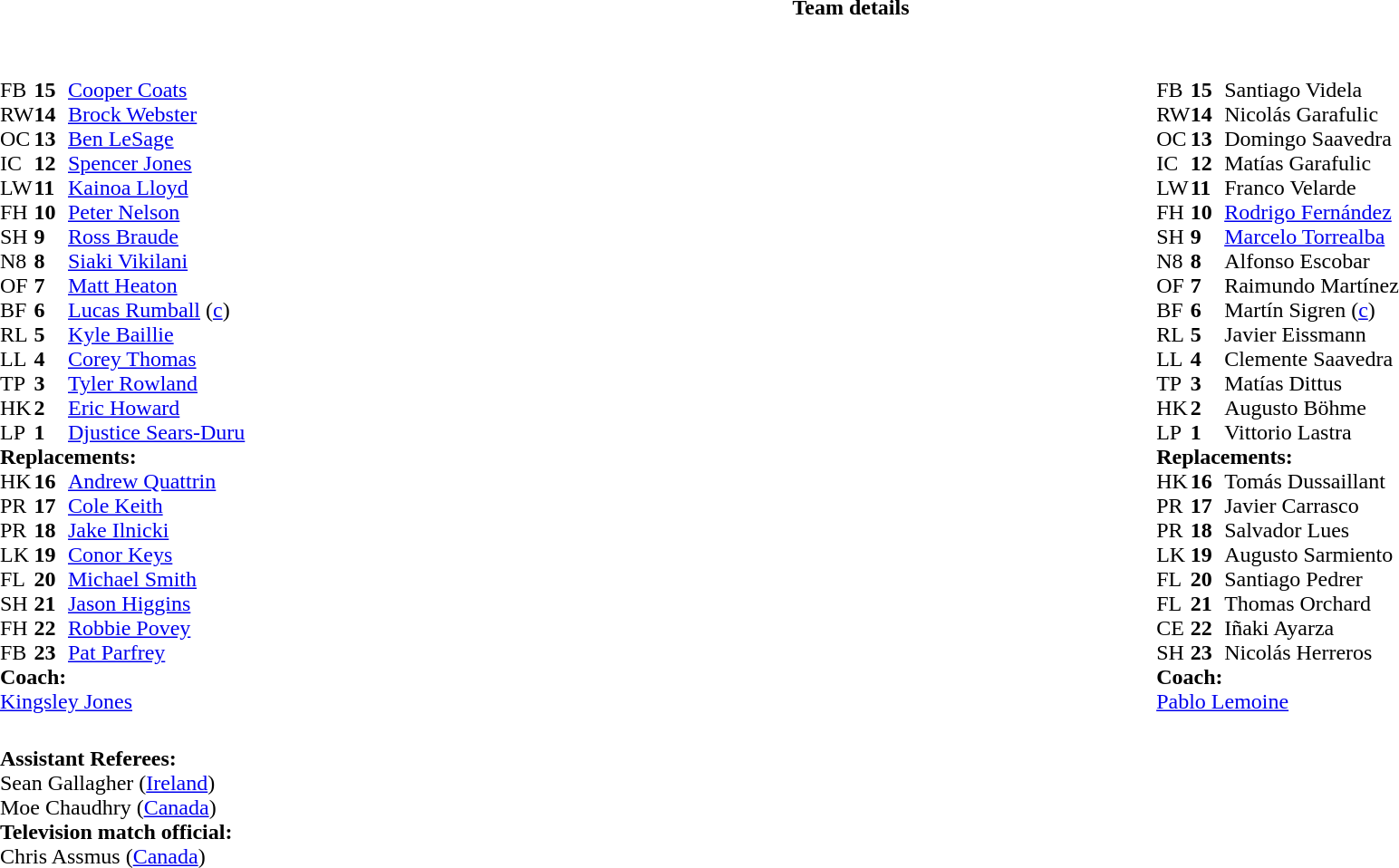<table border="0" width="100%" class="collapsible collapsed">
<tr>
<th>Team details</th>
</tr>
<tr>
<td><br><table width="100%">
<tr>
<td valign="top" width="50%"><br><table style="font-size: 100%" cellspacing="0" cellpadding="0">
<tr>
<th width="25"></th>
<th width="25"></th>
</tr>
<tr>
<td>FB</td>
<td><strong>15</strong></td>
<td><a href='#'>Cooper Coats</a></td>
</tr>
<tr>
<td>RW</td>
<td><strong>14</strong></td>
<td><a href='#'>Brock Webster</a></td>
</tr>
<tr>
<td>OC</td>
<td><strong>13</strong></td>
<td><a href='#'>Ben LeSage</a></td>
</tr>
<tr>
<td>IC</td>
<td><strong>12</strong></td>
<td><a href='#'>Spencer Jones</a></td>
</tr>
<tr>
<td>LW</td>
<td><strong>11</strong></td>
<td><a href='#'>Kainoa Lloyd</a></td>
</tr>
<tr>
<td>FH</td>
<td><strong>10</strong></td>
<td><a href='#'>Peter Nelson</a></td>
<td></td>
<td></td>
</tr>
<tr>
<td>SH</td>
<td><strong>9</strong></td>
<td><a href='#'>Ross Braude</a></td>
</tr>
<tr>
<td>N8</td>
<td><strong>8</strong></td>
<td><a href='#'>Siaki Vikilani</a></td>
</tr>
<tr>
<td>OF</td>
<td><strong>7</strong></td>
<td><a href='#'>Matt Heaton</a></td>
</tr>
<tr>
<td>BF</td>
<td><strong>6</strong></td>
<td><a href='#'>Lucas Rumball</a> (<a href='#'>c</a>)</td>
</tr>
<tr>
<td>RL</td>
<td><strong>5</strong></td>
<td><a href='#'>Kyle Baillie</a></td>
<td></td>
<td></td>
</tr>
<tr>
<td>LL</td>
<td><strong>4</strong></td>
<td><a href='#'>Corey Thomas</a></td>
</tr>
<tr>
<td>TP</td>
<td><strong>3</strong></td>
<td><a href='#'>Tyler Rowland</a></td>
<td></td>
<td></td>
</tr>
<tr>
<td>HK</td>
<td><strong>2</strong></td>
<td><a href='#'>Eric Howard</a></td>
<td></td>
<td></td>
</tr>
<tr>
<td>LP</td>
<td><strong>1</strong></td>
<td><a href='#'>Djustice Sears-Duru</a></td>
<td></td>
<td></td>
</tr>
<tr>
<td colspan=3><strong>Replacements:</strong></td>
</tr>
<tr>
<td>HK</td>
<td><strong>16</strong></td>
<td><a href='#'>Andrew Quattrin</a></td>
<td></td>
<td></td>
</tr>
<tr>
<td>PR</td>
<td><strong>17</strong></td>
<td><a href='#'>Cole Keith</a></td>
<td></td>
<td></td>
</tr>
<tr>
<td>PR</td>
<td><strong>18</strong></td>
<td><a href='#'>Jake Ilnicki</a></td>
<td></td>
<td></td>
</tr>
<tr>
<td>LK</td>
<td><strong>19</strong></td>
<td><a href='#'>Conor Keys</a></td>
<td></td>
<td></td>
</tr>
<tr>
<td>FL</td>
<td><strong>20</strong></td>
<td><a href='#'>Michael Smith</a></td>
</tr>
<tr>
<td>SH</td>
<td><strong>21</strong></td>
<td><a href='#'>Jason Higgins</a></td>
</tr>
<tr>
<td>FH</td>
<td><strong>22</strong></td>
<td><a href='#'>Robbie Povey</a></td>
<td></td>
<td></td>
</tr>
<tr>
<td>FB</td>
<td><strong>23</strong></td>
<td><a href='#'>Pat Parfrey</a></td>
</tr>
<tr>
<td colspan=3><strong>Coach:</strong></td>
</tr>
<tr>
<td colspan="4"> <a href='#'>Kingsley Jones</a></td>
</tr>
</table>
</td>
<td valign="top" width="50%"><br><table style="font-size: 100%" cellspacing="0" cellpadding="0" align="center">
<tr>
<th width="25"></th>
<th width="25"></th>
</tr>
<tr>
<td>FB</td>
<td><strong>15</strong></td>
<td>Santiago Videla</td>
</tr>
<tr>
<td>RW</td>
<td><strong>14</strong></td>
<td>Nicolás Garafulic</td>
<td></td>
<td></td>
</tr>
<tr>
<td>OC</td>
<td><strong>13</strong></td>
<td>Domingo Saavedra</td>
</tr>
<tr>
<td>IC</td>
<td><strong>12</strong></td>
<td>Matías Garafulic</td>
</tr>
<tr>
<td>LW</td>
<td><strong>11</strong></td>
<td>Franco Velarde</td>
</tr>
<tr>
<td>FH</td>
<td><strong>10</strong></td>
<td><a href='#'>Rodrigo Fernández</a></td>
</tr>
<tr>
<td>SH</td>
<td><strong>9</strong></td>
<td><a href='#'>Marcelo Torrealba</a></td>
<td></td>
<td></td>
</tr>
<tr>
<td>N8</td>
<td><strong>8</strong></td>
<td>Alfonso Escobar</td>
</tr>
<tr>
<td>OF</td>
<td><strong>7</strong></td>
<td>Raimundo Martínez</td>
</tr>
<tr>
<td>BF</td>
<td><strong>6</strong></td>
<td>Martín Sigren (<a href='#'>c</a>)</td>
</tr>
<tr>
<td>RL</td>
<td><strong>5</strong></td>
<td>Javier Eissmann</td>
<td></td>
<td></td>
</tr>
<tr>
<td>LL</td>
<td><strong>4</strong></td>
<td>Clemente Saavedra</td>
</tr>
<tr>
<td>TP</td>
<td><strong>3</strong></td>
<td>Matías Dittus</td>
<td></td>
<td></td>
</tr>
<tr>
<td>HK</td>
<td><strong>2</strong></td>
<td>Augusto Böhme</td>
<td></td>
<td></td>
</tr>
<tr>
<td>LP</td>
<td><strong>1</strong></td>
<td>Vittorio Lastra</td>
<td></td>
<td></td>
</tr>
<tr>
<td colspan=3><strong>Replacements:</strong></td>
</tr>
<tr>
<td>HK</td>
<td><strong>16</strong></td>
<td>Tomás Dussaillant</td>
<td></td>
<td></td>
</tr>
<tr>
<td>PR</td>
<td><strong>17</strong></td>
<td>Javier Carrasco</td>
<td></td>
<td></td>
</tr>
<tr>
<td>PR</td>
<td><strong>18</strong></td>
<td>Salvador Lues</td>
<td></td>
<td></td>
</tr>
<tr>
<td>LK</td>
<td><strong>19</strong></td>
<td>Augusto Sarmiento</td>
<td></td>
<td></td>
</tr>
<tr>
<td>FL</td>
<td><strong>20</strong></td>
<td>Santiago Pedrer</td>
</tr>
<tr>
<td>FL</td>
<td><strong>21</strong></td>
<td>Thomas Orchard</td>
</tr>
<tr>
<td>CE</td>
<td><strong>22</strong></td>
<td>Iñaki Ayarza</td>
<td></td>
<td></td>
</tr>
<tr>
<td>SH</td>
<td><strong>23</strong></td>
<td>Nicolás Herreros</td>
<td></td>
<td></td>
</tr>
<tr>
<td colspan=3><strong>Coach:</strong></td>
</tr>
<tr>
<td colspan="4"> <a href='#'>Pablo Lemoine</a></td>
</tr>
</table>
</td>
</tr>
</table>
<table style="width:100%; font-size:100%;">
<tr>
<td><br><strong>Assistant Referees:</strong>
<br>Sean Gallagher (<a href='#'>Ireland</a>)
<br>Moe Chaudhry (<a href='#'>Canada</a>)
<br><strong>Television match official:</strong>
<br>Chris Assmus (<a href='#'>Canada</a>)</td>
</tr>
</table>
</td>
</tr>
</table>
